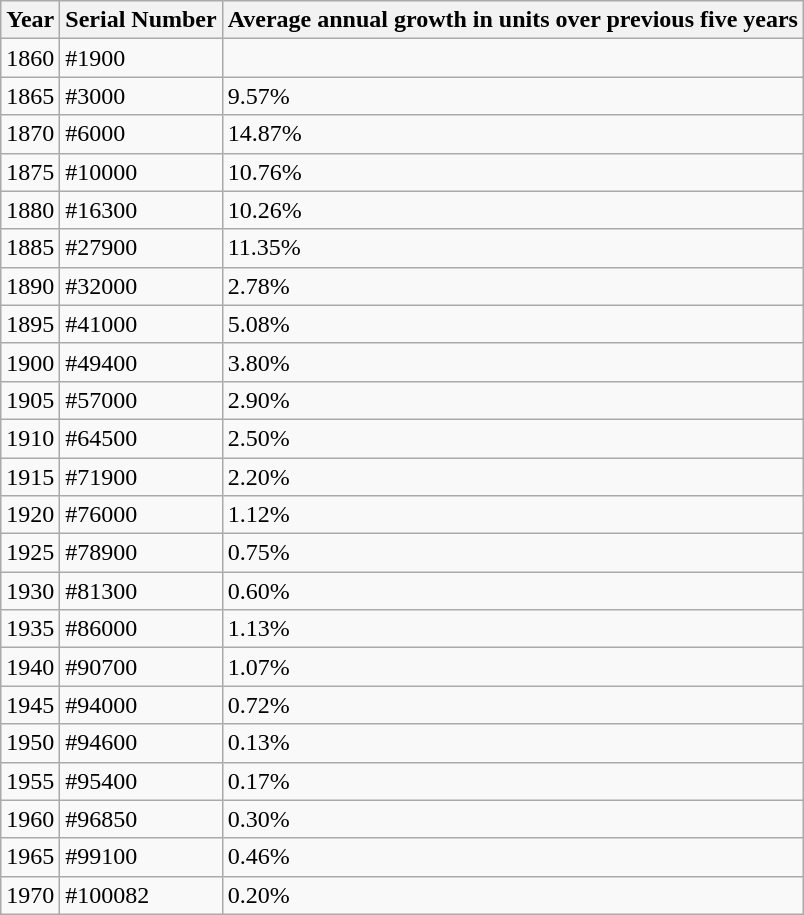<table class="wikitable">
<tr>
<th>Year</th>
<th>Serial Number</th>
<th>Average annual growth in units over previous five years</th>
</tr>
<tr>
<td>1860</td>
<td>#1900</td>
<td></td>
</tr>
<tr>
<td>1865</td>
<td>#3000</td>
<td>9.57%</td>
</tr>
<tr>
<td>1870</td>
<td>#6000</td>
<td>14.87%</td>
</tr>
<tr>
<td>1875</td>
<td>#10000</td>
<td>10.76%</td>
</tr>
<tr>
<td>1880</td>
<td>#16300</td>
<td>10.26%</td>
</tr>
<tr>
<td>1885</td>
<td>#27900</td>
<td>11.35%</td>
</tr>
<tr>
<td>1890</td>
<td>#32000</td>
<td>2.78%</td>
</tr>
<tr>
<td>1895</td>
<td>#41000</td>
<td>5.08%</td>
</tr>
<tr>
<td>1900</td>
<td>#49400</td>
<td>3.80%</td>
</tr>
<tr>
<td>1905</td>
<td>#57000</td>
<td>2.90%</td>
</tr>
<tr>
<td>1910</td>
<td>#64500</td>
<td>2.50%</td>
</tr>
<tr>
<td>1915</td>
<td>#71900</td>
<td>2.20%</td>
</tr>
<tr>
<td>1920</td>
<td>#76000</td>
<td>1.12%</td>
</tr>
<tr>
<td>1925</td>
<td>#78900</td>
<td>0.75%</td>
</tr>
<tr>
<td>1930</td>
<td>#81300</td>
<td>0.60%</td>
</tr>
<tr>
<td>1935</td>
<td>#86000</td>
<td>1.13%</td>
</tr>
<tr>
<td>1940</td>
<td>#90700</td>
<td>1.07%</td>
</tr>
<tr>
<td>1945</td>
<td>#94000</td>
<td>0.72%</td>
</tr>
<tr>
<td>1950</td>
<td>#94600</td>
<td>0.13%</td>
</tr>
<tr>
<td>1955</td>
<td>#95400</td>
<td>0.17%</td>
</tr>
<tr>
<td>1960</td>
<td>#96850</td>
<td>0.30%</td>
</tr>
<tr>
<td>1965</td>
<td>#99100</td>
<td>0.46%</td>
</tr>
<tr>
<td>1970</td>
<td>#100082</td>
<td>0.20%</td>
</tr>
</table>
